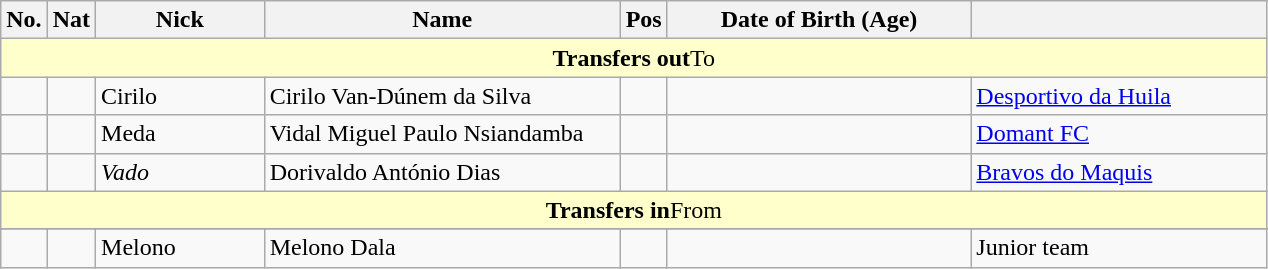<table class="wikitable ve-ce-branchNode ve-ce-tableNode">
<tr>
<th>No.</th>
<th>Nat</th>
<th width=105px>Nick</th>
<th width=230px>Name</th>
<th>Pos</th>
<th width=195px>Date of Birth (Age)</th>
<th width=190px></th>
</tr>
<tr bgcolor=#ffffcc>
<td align=center colspan=7><strong>Transfers out</strong>To</td>
</tr>
<tr>
<td></td>
<td></td>
<td>Cirilo</td>
<td>Cirilo Van-Dúnem da Silva</td>
<td></td>
<td></td>
<td> <a href='#'>Desportivo da Huila</a></td>
</tr>
<tr>
<td></td>
<td></td>
<td>Meda</td>
<td>Vidal Miguel Paulo Nsiandamba</td>
<td></td>
<td></td>
<td> <a href='#'>Domant FC</a></td>
</tr>
<tr>
<td></td>
<td></td>
<td><em>Vado</em></td>
<td>Dorivaldo António Dias</td>
<td></td>
<td></td>
<td> <a href='#'>Bravos do Maquis</a></td>
</tr>
<tr bgcolor=#ffffcc>
<td align=center colspan=7><strong>Transfers in</strong>From</td>
</tr>
<tr>
</tr>
<tr>
<td></td>
<td></td>
<td>Melono</td>
<td>Melono  Dala</td>
<td></td>
<td></td>
<td> Junior team</td>
</tr>
</table>
